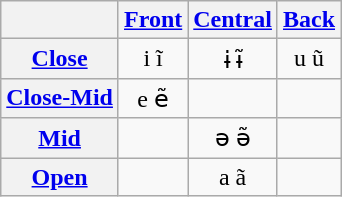<table class="wikitable">
<tr>
<th></th>
<th><a href='#'>Front</a></th>
<th><a href='#'>Central</a></th>
<th><a href='#'>Back</a></th>
</tr>
<tr align="center">
<th><a href='#'>Close</a></th>
<td>i ĩ</td>
<td>ɨ ɨ̃</td>
<td>u ũ</td>
</tr>
<tr align="center">
<th><a href='#'>Close-Mid</a></th>
<td>e ẽ</td>
<td></td>
<td></td>
</tr>
<tr align="center">
<th><a href='#'>Mid</a></th>
<td></td>
<td>ə ə̃</td>
<td></td>
</tr>
<tr align="center">
<th><a href='#'>Open</a></th>
<td></td>
<td>a ã</td>
<td></td>
</tr>
</table>
